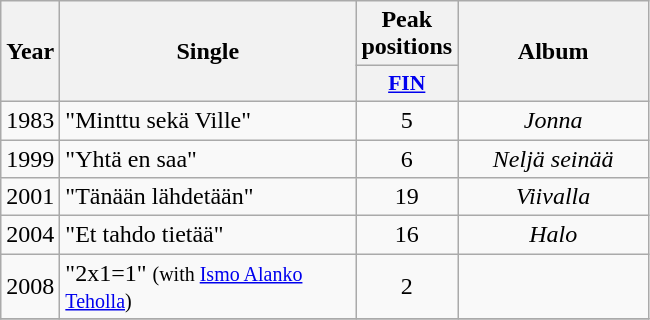<table class="wikitable">
<tr>
<th align="center" rowspan="2" width="10">Year</th>
<th align="center" rowspan="2" width="190">Single</th>
<th align="center" colspan="1" width="20">Peak positions</th>
<th align="center" rowspan="2" width="120">Album</th>
</tr>
<tr>
<th scope="col" style="width:3em;font-size:90%;"><a href='#'>FIN</a><br></th>
</tr>
<tr>
<td style="text-align:center;">1983</td>
<td>"Minttu sekä Ville"</td>
<td style="text-align:center;">5</td>
<td style="text-align:center;"><em>Jonna</em></td>
</tr>
<tr>
<td style="text-align:center;">1999</td>
<td>"Yhtä en saa"</td>
<td style="text-align:center;">6</td>
<td style="text-align:center;"><em>Neljä seinää</em></td>
</tr>
<tr>
<td style="text-align:center;">2001</td>
<td>"Tänään lähdetään"</td>
<td style="text-align:center;">19</td>
<td style="text-align:center;"><em>Viivalla</em></td>
</tr>
<tr>
<td style="text-align:center;">2004</td>
<td>"Et tahdo tietää"</td>
<td style="text-align:center;">16</td>
<td style="text-align:center;"><em>Halo</em></td>
</tr>
<tr>
<td style="text-align:center;">2008</td>
<td>"2x1=1" <small>(with <a href='#'>Ismo Alanko Teholla</a>)</small></td>
<td style="text-align:center;">2</td>
<td style="text-align:center;"></td>
</tr>
<tr>
</tr>
</table>
